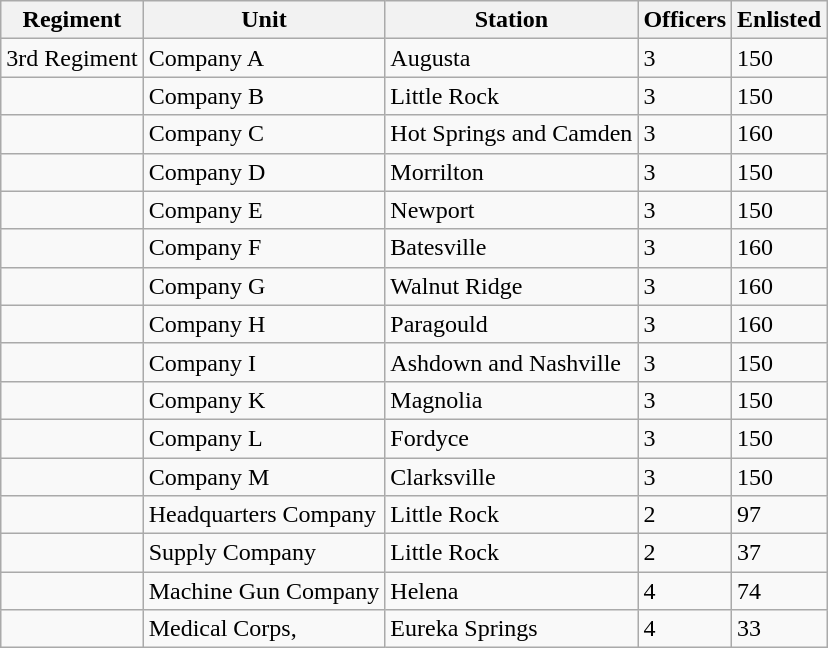<table class="wikitable">
<tr>
<th>Regiment</th>
<th>Unit</th>
<th>Station</th>
<th>Officers</th>
<th>Enlisted</th>
</tr>
<tr>
<td>3rd Regiment</td>
<td>Company A</td>
<td>Augusta</td>
<td>3</td>
<td>150</td>
</tr>
<tr>
<td></td>
<td>Company B</td>
<td>Little Rock</td>
<td>3</td>
<td>150</td>
</tr>
<tr>
<td></td>
<td>Company C</td>
<td>Hot Springs and Camden</td>
<td>3</td>
<td>160</td>
</tr>
<tr>
<td></td>
<td>Company D</td>
<td>Morrilton</td>
<td>3</td>
<td>150</td>
</tr>
<tr>
<td></td>
<td>Company E</td>
<td>Newport</td>
<td>3</td>
<td>150</td>
</tr>
<tr>
<td></td>
<td>Company F</td>
<td>Batesville</td>
<td>3</td>
<td>160</td>
</tr>
<tr>
<td></td>
<td>Company G</td>
<td>Walnut Ridge</td>
<td>3</td>
<td>160</td>
</tr>
<tr>
<td></td>
<td>Company H</td>
<td>Paragould</td>
<td>3</td>
<td>160</td>
</tr>
<tr>
<td></td>
<td>Company I</td>
<td>Ashdown and Nashville</td>
<td>3</td>
<td>150</td>
</tr>
<tr>
<td></td>
<td>Company K</td>
<td>Magnolia</td>
<td>3</td>
<td>150</td>
</tr>
<tr>
<td></td>
<td>Company L</td>
<td>Fordyce</td>
<td>3</td>
<td>150</td>
</tr>
<tr>
<td></td>
<td>Company M</td>
<td>Clarksville</td>
<td>3</td>
<td>150</td>
</tr>
<tr>
<td></td>
<td>Headquarters Company</td>
<td>Little Rock</td>
<td>2</td>
<td>97</td>
</tr>
<tr>
<td></td>
<td>Supply Company</td>
<td>Little Rock</td>
<td>2</td>
<td>37</td>
</tr>
<tr>
<td></td>
<td>Machine Gun Company</td>
<td>Helena</td>
<td>4</td>
<td>74</td>
</tr>
<tr>
<td></td>
<td>Medical Corps,</td>
<td>Eureka Springs</td>
<td>4</td>
<td>33</td>
</tr>
</table>
